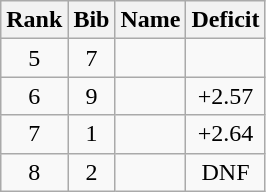<table class="wikitable" style="text-align:center;">
<tr>
<th>Rank</th>
<th>Bib</th>
<th>Name</th>
<th>Deficit</th>
</tr>
<tr>
<td>5</td>
<td>7</td>
<td align=left></td>
<td></td>
</tr>
<tr>
<td>6</td>
<td>9</td>
<td align=left></td>
<td>+2.57</td>
</tr>
<tr>
<td>7</td>
<td>1</td>
<td align=left></td>
<td>+2.64</td>
</tr>
<tr>
<td>8</td>
<td>2</td>
<td align=left></td>
<td>DNF</td>
</tr>
</table>
